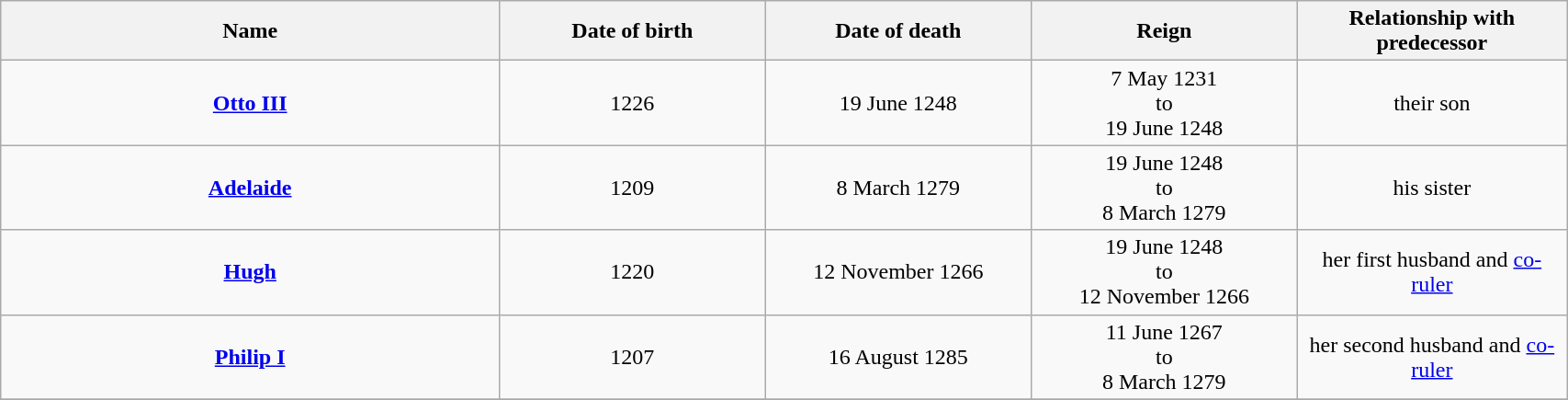<table width=90% class="wikitable">
<tr>
<th width=15%>Name</th>
<th width=8%>Date of birth</th>
<th width=8%>Date of death</th>
<th width=8%>Reign</th>
<th width=8%>Relationship with predecessor</th>
</tr>
<tr>
<td align="center"><strong><a href='#'>Otto III</a></strong></td>
<td align="center">1226</td>
<td align="center">19 June 1248</td>
<td align="center">7 May 1231<br>to<br>19 June 1248</td>
<td align="center">their son</td>
</tr>
<tr>
<td align="center"><strong><a href='#'>Adelaide</a></strong></td>
<td align="center">1209</td>
<td align="center">8 March 1279</td>
<td align="center">19 June 1248<br>to<br>8 March 1279</td>
<td align="center">his sister</td>
</tr>
<tr>
<td align="center"><strong><a href='#'>Hugh</a></strong></td>
<td align="center">1220</td>
<td align="center">12 November 1266</td>
<td align="center">19 June 1248<br>to<br>12 November 1266</td>
<td align="center">her first husband and <a href='#'>co-ruler</a></td>
</tr>
<tr>
<td align="center"><strong><a href='#'>Philip I</a></strong></td>
<td align="center">1207</td>
<td align="center">16 August 1285</td>
<td align="center">11 June 1267<br>to<br>8 March 1279</td>
<td align="center">her second husband and <a href='#'>co-ruler</a></td>
</tr>
<tr>
</tr>
</table>
